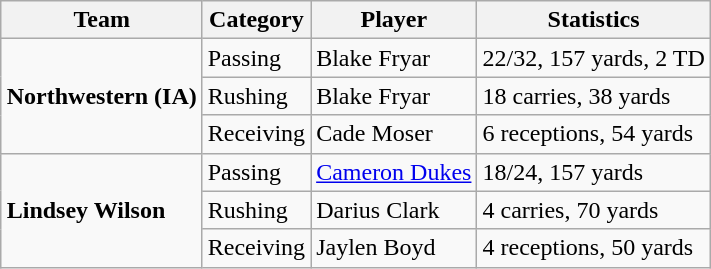<table class="wikitable" style="float: right;">
<tr>
<th>Team</th>
<th>Category</th>
<th>Player</th>
<th>Statistics</th>
</tr>
<tr>
<td rowspan=3 style=><strong>Northwestern (IA)</strong></td>
<td>Passing</td>
<td>Blake Fryar</td>
<td>22/32, 157 yards, 2 TD</td>
</tr>
<tr>
<td>Rushing</td>
<td>Blake Fryar</td>
<td>18 carries, 38 yards</td>
</tr>
<tr>
<td>Receiving</td>
<td>Cade Moser</td>
<td>6 receptions, 54 yards</td>
</tr>
<tr>
<td rowspan=3 style=><strong>Lindsey Wilson</strong></td>
<td>Passing</td>
<td><a href='#'>Cameron Dukes</a></td>
<td>18/24, 157 yards</td>
</tr>
<tr>
<td>Rushing</td>
<td>Darius Clark</td>
<td>4 carries, 70 yards</td>
</tr>
<tr>
<td>Receiving</td>
<td>Jaylen Boyd</td>
<td>4 receptions, 50 yards</td>
</tr>
</table>
